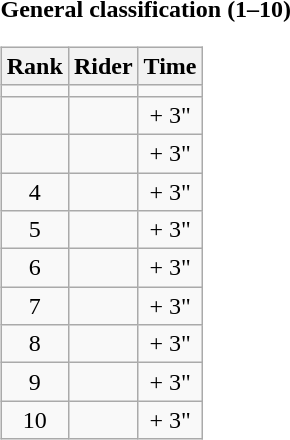<table>
<tr>
<td><strong>General classification (1–10)</strong><br><table class="wikitable">
<tr>
<th scope="col">Rank</th>
<th scope="col">Rider</th>
<th scope="col">Time</th>
</tr>
<tr>
<td style="text-align:center;"></td>
<td></td>
<td style="text-align:center;"></td>
</tr>
<tr>
<td style="text-align:center;"></td>
<td></td>
<td style="text-align:center;">+ 3"</td>
</tr>
<tr>
<td style="text-align:center;"></td>
<td></td>
<td style="text-align:center;">+ 3"</td>
</tr>
<tr>
<td style="text-align:center;">4</td>
<td></td>
<td style="text-align:center;">+ 3"</td>
</tr>
<tr>
<td style="text-align:center;">5</td>
<td></td>
<td style="text-align:center;">+ 3"</td>
</tr>
<tr>
<td style="text-align:center;">6</td>
<td></td>
<td style="text-align:center;">+ 3"</td>
</tr>
<tr>
<td style="text-align:center;">7</td>
<td></td>
<td style="text-align:center;">+ 3"</td>
</tr>
<tr>
<td style="text-align:center;">8</td>
<td></td>
<td style="text-align:center;">+ 3"</td>
</tr>
<tr>
<td style="text-align:center;">9</td>
<td></td>
<td style="text-align:center;">+ 3"</td>
</tr>
<tr>
<td style="text-align:center;">10</td>
<td></td>
<td style="text-align:center;">+ 3"</td>
</tr>
</table>
</td>
</tr>
</table>
